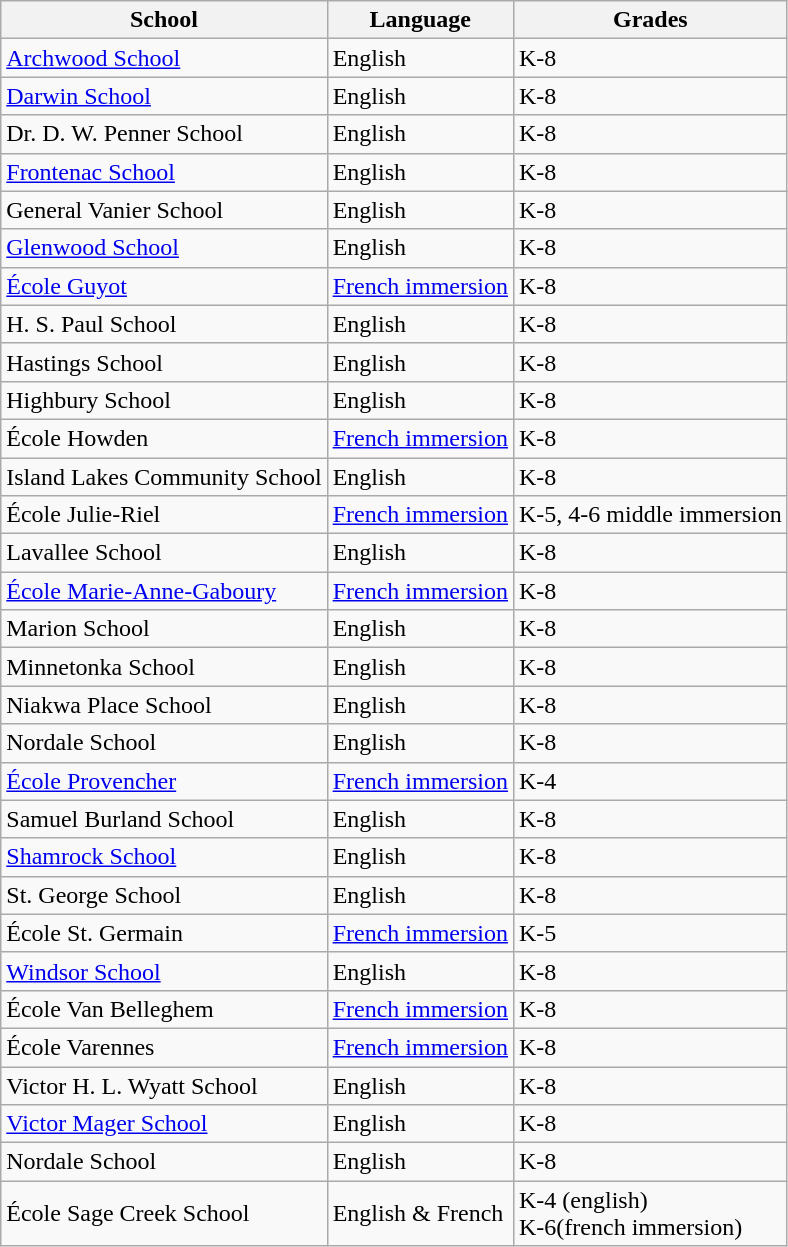<table class="wikitable">
<tr>
<th>School</th>
<th>Language</th>
<th>Grades</th>
</tr>
<tr>
<td><a href='#'>Archwood School</a></td>
<td>English</td>
<td>K-8</td>
</tr>
<tr>
<td><a href='#'>Darwin School</a></td>
<td>English</td>
<td>K-8</td>
</tr>
<tr>
<td>Dr. D. W. Penner School</td>
<td>English</td>
<td>K-8</td>
</tr>
<tr>
<td><a href='#'>Frontenac School</a></td>
<td>English</td>
<td>K-8</td>
</tr>
<tr>
<td>General Vanier School</td>
<td>English</td>
<td>K-8</td>
</tr>
<tr>
<td><a href='#'>Glenwood School</a></td>
<td>English</td>
<td>K-8</td>
</tr>
<tr>
<td><a href='#'>École Guyot</a></td>
<td><a href='#'>French immersion</a></td>
<td>K-8</td>
</tr>
<tr>
<td>H. S. Paul School</td>
<td>English</td>
<td>K-8</td>
</tr>
<tr>
<td>Hastings School</td>
<td>English</td>
<td>K-8</td>
</tr>
<tr>
<td>Highbury School</td>
<td>English</td>
<td>K-8</td>
</tr>
<tr>
<td>École Howden</td>
<td><a href='#'>French immersion</a></td>
<td>K-8</td>
</tr>
<tr>
<td>Island Lakes Community School</td>
<td>English</td>
<td>K-8</td>
</tr>
<tr>
<td>École Julie-Riel</td>
<td><a href='#'>French immersion</a></td>
<td>K-5, 4-6 middle immersion</td>
</tr>
<tr>
<td>Lavallee School</td>
<td>English</td>
<td>K-8</td>
</tr>
<tr>
<td><a href='#'>École Marie-Anne-Gaboury</a></td>
<td><a href='#'>French immersion</a></td>
<td>K-8</td>
</tr>
<tr>
<td>Marion School</td>
<td>English</td>
<td>K-8</td>
</tr>
<tr>
<td>Minnetonka School</td>
<td>English</td>
<td>K-8</td>
</tr>
<tr>
<td>Niakwa Place School</td>
<td>English</td>
<td>K-8</td>
</tr>
<tr>
<td>Nordale School</td>
<td>English</td>
<td>K-8</td>
</tr>
<tr>
<td><a href='#'>École Provencher</a></td>
<td><a href='#'>French immersion</a></td>
<td>K-4</td>
</tr>
<tr>
<td>Samuel Burland School</td>
<td>English</td>
<td>K-8</td>
</tr>
<tr>
<td><a href='#'>Shamrock School</a></td>
<td>English</td>
<td>K-8</td>
</tr>
<tr>
<td>St. George School</td>
<td>English</td>
<td>K-8</td>
</tr>
<tr>
<td>École St. Germain</td>
<td><a href='#'>French immersion</a></td>
<td>K-5</td>
</tr>
<tr>
<td><a href='#'>Windsor School</a></td>
<td>English</td>
<td>K-8</td>
</tr>
<tr>
<td>École Van Belleghem</td>
<td><a href='#'>French immersion</a></td>
<td>K-8</td>
</tr>
<tr>
<td>École Varennes</td>
<td><a href='#'>French immersion</a></td>
<td>K-8</td>
</tr>
<tr>
<td>Victor H. L. Wyatt School</td>
<td>English</td>
<td>K-8</td>
</tr>
<tr>
<td><a href='#'>Victor Mager School</a></td>
<td>English</td>
<td>K-8</td>
</tr>
<tr>
<td>Nordale School</td>
<td>English</td>
<td>K-8</td>
</tr>
<tr>
<td>École Sage Creek School</td>
<td>English & French</td>
<td>K-4 (english)<br>K-6(french immersion)</td>
</tr>
</table>
